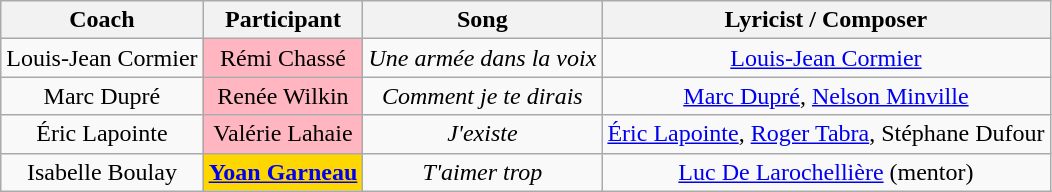<table class="wikitable sortable" style="text-align: center; width: auto;">
<tr>
<th>Coach</th>
<th colspan>Participant</th>
<th>Song</th>
<th>Lyricist / Composer</th>
</tr>
<tr>
<td>Louis-Jean Cormier</td>
<td style="background:lightpink">Rémi Chassé</td>
<td><em>Une armée dans la voix</em></td>
<td><a href='#'>Louis-Jean Cormier</a></td>
</tr>
<tr>
<td>Marc Dupré</td>
<td style="background:lightpink">Renée Wilkin</td>
<td><em>Comment je te dirais</em></td>
<td><a href='#'>Marc Dupré</a>, <a href='#'>Nelson Minville</a></td>
</tr>
<tr>
<td>Éric Lapointe</td>
<td style="background:lightpink">Valérie Lahaie</td>
<td><em>J'existe</em></td>
<td><a href='#'>Éric Lapointe</a>, <a href='#'>Roger Tabra</a>, Stéphane Dufour</td>
</tr>
<tr>
<td>Isabelle Boulay</td>
<td style="background:gold"><strong><a href='#'>Yoan Garneau</a></strong></td>
<td><em>T'aimer trop</em></td>
<td><a href='#'>Luc De Larochellière</a> (mentor)</td>
</tr>
</table>
